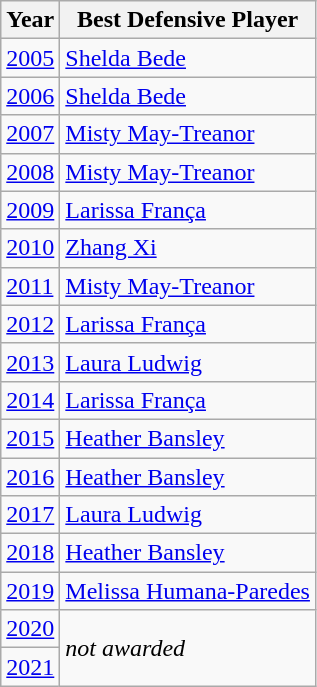<table class="wikitable sortable" style="display:inline-table;">
<tr>
<th>Year</th>
<th>Best Defensive Player</th>
</tr>
<tr>
<td><a href='#'>2005</a></td>
<td> <a href='#'>Shelda Bede</a> </td>
</tr>
<tr>
<td><a href='#'>2006</a></td>
<td> <a href='#'>Shelda Bede</a> </td>
</tr>
<tr>
<td><a href='#'>2007</a></td>
<td> <a href='#'>Misty May-Treanor</a> </td>
</tr>
<tr>
<td><a href='#'>2008</a></td>
<td> <a href='#'>Misty May-Treanor</a> </td>
</tr>
<tr>
<td><a href='#'>2009</a></td>
<td> <a href='#'>Larissa França</a> </td>
</tr>
<tr>
<td><a href='#'>2010</a></td>
<td> <a href='#'>Zhang Xi</a></td>
</tr>
<tr>
<td><a href='#'>2011</a></td>
<td> <a href='#'>Misty May-Treanor</a> </td>
</tr>
<tr>
<td><a href='#'>2012</a></td>
<td> <a href='#'>Larissa França</a> </td>
</tr>
<tr>
<td><a href='#'>2013</a></td>
<td> <a href='#'>Laura Ludwig</a> </td>
</tr>
<tr>
<td><a href='#'>2014</a></td>
<td> <a href='#'>Larissa França</a> </td>
</tr>
<tr>
<td><a href='#'>2015</a></td>
<td> <a href='#'>Heather Bansley</a> </td>
</tr>
<tr>
<td><a href='#'>2016</a></td>
<td> <a href='#'>Heather Bansley</a> </td>
</tr>
<tr>
<td><a href='#'>2017</a></td>
<td> <a href='#'>Laura Ludwig</a> </td>
</tr>
<tr>
<td><a href='#'>2018</a></td>
<td> <a href='#'>Heather Bansley</a> </td>
</tr>
<tr>
<td><a href='#'>2019</a></td>
<td> <a href='#'>Melissa Humana-Paredes</a></td>
</tr>
<tr>
<td><a href='#'>2020</a></td>
<td rowspan=2><em>not awarded</em></td>
</tr>
<tr>
<td><a href='#'>2021</a></td>
</tr>
</table>
